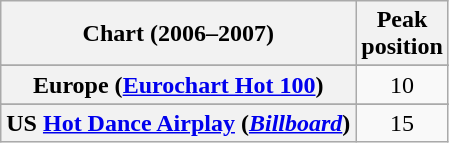<table class="wikitable sortable plainrowheaders" style="text-align:center">
<tr>
<th>Chart (2006–2007)</th>
<th>Peak<br>position</th>
</tr>
<tr>
</tr>
<tr>
</tr>
<tr>
</tr>
<tr>
<th scope="row">Europe (<a href='#'>Eurochart Hot 100</a>)</th>
<td>10</td>
</tr>
<tr>
</tr>
<tr>
</tr>
<tr>
</tr>
<tr>
</tr>
<tr>
</tr>
<tr>
</tr>
<tr>
</tr>
<tr>
</tr>
<tr>
<th scope="row">US <a href='#'>Hot Dance Airplay</a> (<em><a href='#'>Billboard</a></em>)</th>
<td>15</td>
</tr>
</table>
